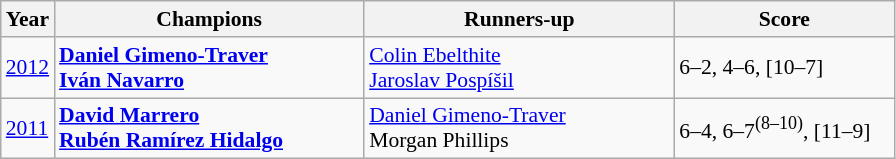<table class="wikitable" style="font-size:90%">
<tr>
<th>Year</th>
<th width="200">Champions</th>
<th width="200">Runners-up</th>
<th width="140">Score</th>
</tr>
<tr>
<td><a href='#'>2012</a></td>
<td> <strong><a href='#'>Daniel Gimeno-Traver</a></strong><br> <strong><a href='#'>Iván Navarro</a></strong></td>
<td> <a href='#'>Colin Ebelthite</a><br> <a href='#'>Jaroslav Pospíšil</a></td>
<td>6–2, 4–6, [10–7]</td>
</tr>
<tr>
<td><a href='#'>2011</a></td>
<td> <strong><a href='#'>David Marrero</a></strong><br> <strong><a href='#'>Rubén Ramírez Hidalgo</a></strong></td>
<td> <a href='#'>Daniel Gimeno-Traver</a><br> Morgan Phillips</td>
<td>6–4, 6–7<sup>(8–10)</sup>, [11–9]</td>
</tr>
</table>
